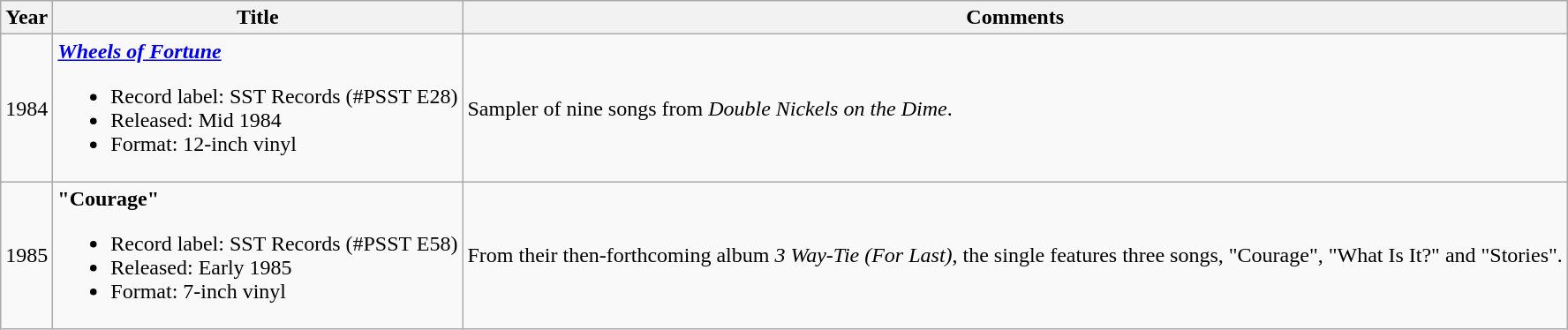<table class="wikitable">
<tr>
<th>Year</th>
<th>Title</th>
<th>Comments</th>
</tr>
<tr>
<td>1984</td>
<td><strong><em><a href='#'>Wheels of Fortune</a></em></strong><br><ul><li>Record label: SST Records (#PSST E28)</li><li>Released: Mid 1984</li><li>Format: 12-inch vinyl</li></ul></td>
<td>Sampler of nine songs from <em>Double Nickels on the Dime</em>.</td>
</tr>
<tr>
<td>1985</td>
<td><strong>"Courage"</strong><br><ul><li>Record label: SST Records (#PSST E58)</li><li>Released: Early 1985</li><li>Format: 7-inch vinyl</li></ul></td>
<td>From their then-forthcoming album <em>3 Way-Tie (For Last)</em>, the single features three songs, "Courage", "What Is It?" and "Stories".</td>
</tr>
</table>
